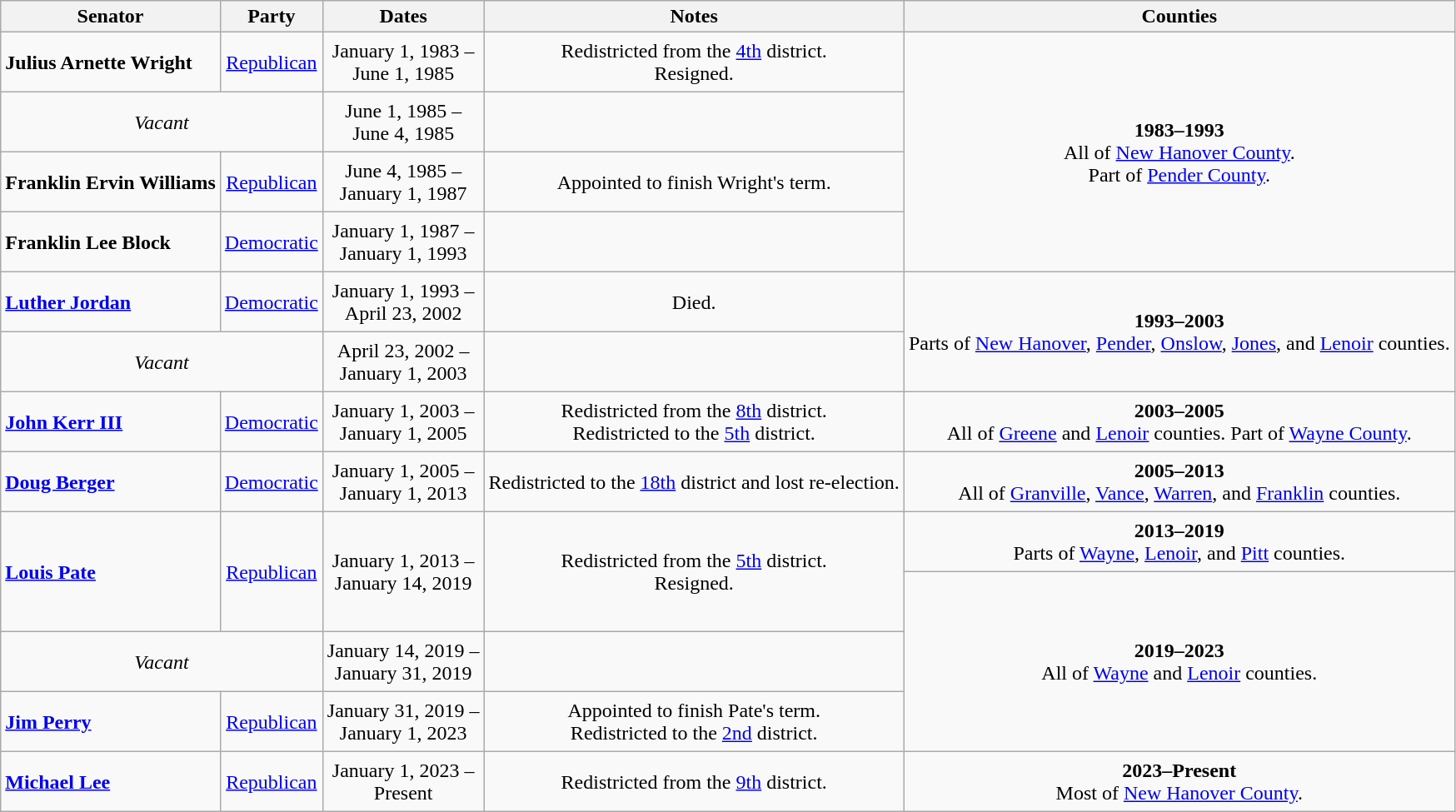<table class=wikitable style="text-align:center">
<tr>
<th>Senator</th>
<th>Party</th>
<th>Dates</th>
<th>Notes</th>
<th>Counties</th>
</tr>
<tr style="height:3em">
<td align=left><strong>Julius Arnette Wright</strong></td>
<td><a href='#'>Republican</a></td>
<td nowrap>January 1, 1983 – <br> June 1, 1985</td>
<td>Redistricted from the <a href='#'>4th</a> district. <br> Resigned.</td>
<td rowspan=4><strong>1983–1993</strong> <br> All of <a href='#'>New Hanover County</a>. <br> Part of <a href='#'>Pender County</a>.</td>
</tr>
<tr style="height:3em">
<td colspan=2 align=center><em>Vacant</em></td>
<td nowrap>June 1, 1985 – <br> June 4, 1985</td>
<td></td>
</tr>
<tr style="height:3em">
<td align=left><strong>Franklin Ervin Williams</strong></td>
<td><a href='#'>Republican</a></td>
<td nowrap>June 4, 1985 – <br> January 1, 1987</td>
<td>Appointed to finish Wright's term.</td>
</tr>
<tr style="height:3em">
<td align=left><strong>Franklin Lee Block</strong></td>
<td><a href='#'>Democratic</a></td>
<td nowrap>January 1, 1987 – <br> January 1, 1993</td>
<td></td>
</tr>
<tr style="height:3em">
<td align=left><strong><a href='#'>Luther Jordan</a></strong></td>
<td><a href='#'>Democratic</a></td>
<td nowrap>January 1, 1993 – <br> April 23, 2002</td>
<td>Died.</td>
<td rowspan=2><strong>1993–2003</strong><br> Parts of <a href='#'>New Hanover</a>, <a href='#'>Pender</a>, <a href='#'>Onslow</a>, <a href='#'>Jones</a>, and <a href='#'>Lenoir</a> counties.</td>
</tr>
<tr style="height:3em">
<td colspan=2><em>Vacant</em></td>
<td nowrap>April 23, 2002 –<br> January 1, 2003</td>
</tr>
<tr style="height:3em">
<td align=left><strong><a href='#'>John Kerr III</a></strong></td>
<td><a href='#'>Democratic</a></td>
<td nowrap>January 1, 2003 –<br>January 1, 2005</td>
<td>Redistricted from the <a href='#'>8th</a> district. <br> Redistricted to the <a href='#'>5th</a> district.</td>
<td><strong>2003–2005</strong><br> All of <a href='#'>Greene</a> and <a href='#'>Lenoir</a> counties. Part of <a href='#'>Wayne County</a>.</td>
</tr>
<tr style="height:3em">
<td align=left><strong><a href='#'>Doug Berger</a></strong></td>
<td><a href='#'>Democratic</a></td>
<td nowrap>January 1, 2005 – <br> January 1, 2013</td>
<td>Redistricted to the <a href='#'>18th</a> district and lost re-election.</td>
<td><strong>2005–2013</strong> <br> All of <a href='#'>Granville</a>, <a href='#'>Vance</a>, <a href='#'>Warren</a>, and <a href='#'>Franklin</a> counties.</td>
</tr>
<tr style="height:3em">
<td rowspan=2 align=left><strong><a href='#'>Louis Pate</a></strong></td>
<td rowspan=2 ><a href='#'>Republican</a></td>
<td rowspan=2 nowrap>January 1, 2013 – <br> January 14, 2019</td>
<td rowspan=2>Redistricted from the <a href='#'>5th</a> district.<br>Resigned.</td>
<td><strong>2013–2019</strong> <br> Parts of <a href='#'>Wayne</a>, <a href='#'>Lenoir</a>, and <a href='#'>Pitt</a> counties.</td>
</tr>
<tr style="height:3em">
<td rowspan=3><strong>2019–2023</strong> <br> All of <a href='#'>Wayne</a> and <a href='#'>Lenoir</a> counties.</td>
</tr>
<tr style="height:3em">
<td colspan=2><em>Vacant</em></td>
<td nowrap>January 14, 2019 –<br> January 31, 2019</td>
</tr>
<tr style="height:3em">
<td align=left><strong><a href='#'>Jim Perry</a></strong></td>
<td><a href='#'>Republican</a></td>
<td nowrap>January 31, 2019 – <br> January 1, 2023</td>
<td>Appointed to finish Pate's term. <br> Redistricted to the <a href='#'>2nd</a> district.</td>
</tr>
<tr style="height:3em">
<td align=left><strong><a href='#'>Michael Lee</a></strong></td>
<td><a href='#'>Republican</a></td>
<td nowrap>January 1, 2023 – <br> Present</td>
<td>Redistricted from the <a href='#'>9th</a> district.</td>
<td><strong>2023–Present</strong><br> Most of <a href='#'>New Hanover County</a>.</td>
</tr>
</table>
